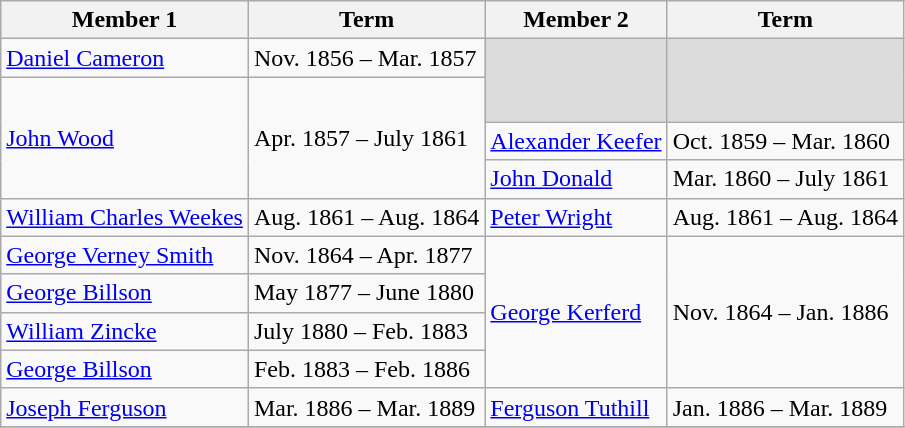<table class="wikitable">
<tr>
<th>Member 1</th>
<th>Term</th>
<th>Member 2</th>
<th>Term</th>
</tr>
<tr>
<td><a href='#'>Daniel Cameron</a> </td>
<td>Nov. 1856 – Mar. 1857</td>
<td style="height: 3em; background:#DCDCDC;" rowspan="2"> </td>
<td style="background:#DCDCDC;" rowspan="2"></td>
</tr>
<tr>
<td rowspan="3"><a href='#'>John Wood</a></td>
<td rowspan="3">Apr. 1857 – July 1861</td>
</tr>
<tr>
<td><a href='#'>Alexander Keefer</a></td>
<td>Oct. 1859 – Mar. 1860</td>
</tr>
<tr>
<td><a href='#'>John Donald</a></td>
<td>Mar. 1860 – July 1861</td>
</tr>
<tr>
<td><a href='#'>William Charles Weekes</a></td>
<td>Aug. 1861 – Aug. 1864</td>
<td><a href='#'>Peter Wright</a></td>
<td>Aug. 1861 – Aug. 1864</td>
</tr>
<tr>
<td><a href='#'>George Verney Smith</a></td>
<td>Nov. 1864 – Apr. 1877</td>
<td rowspan="4"><a href='#'>George Kerferd</a></td>
<td rowspan="4">Nov. 1864 – Jan. 1886</td>
</tr>
<tr>
<td><a href='#'>George Billson</a></td>
<td>May 1877 – June 1880</td>
</tr>
<tr>
<td><a href='#'>William Zincke</a></td>
<td>July 1880 – Feb. 1883</td>
</tr>
<tr>
<td><a href='#'>George Billson</a></td>
<td>Feb. 1883 – Feb. 1886</td>
</tr>
<tr>
<td><a href='#'>Joseph Ferguson</a></td>
<td>Mar. 1886 – Mar. 1889</td>
<td><a href='#'>Ferguson Tuthill</a></td>
<td>Jan. 1886 – Mar. 1889</td>
</tr>
<tr>
</tr>
</table>
